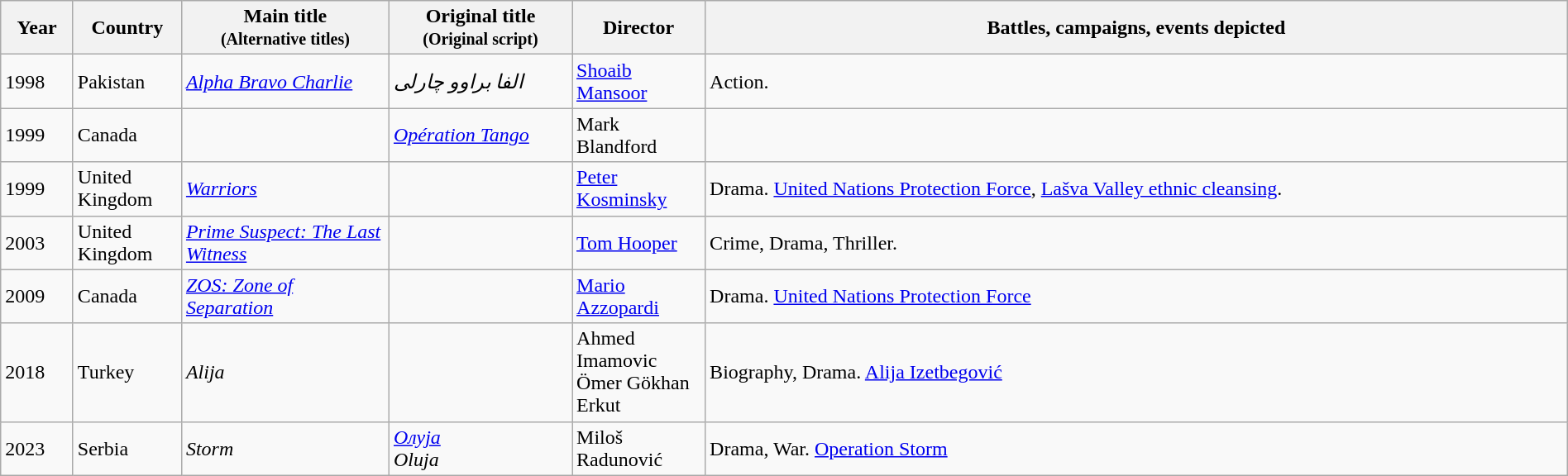<table class="wikitable sortable" style="width:100%;">
<tr>
<th class="unsortable">Year</th>
<th width= 80>Country</th>
<th width=160>Main title<br><small>(Alternative titles)</small></th>
<th width=140>Original title<br><small>(Original script)</small></th>
<th width=100>Director</th>
<th class="unsortable">Battles, campaigns, events depicted</th>
</tr>
<tr>
<td>1998</td>
<td>Pakistan</td>
<td><em><a href='#'>Alpha Bravo Charlie</a></em></td>
<td><em>الفا براوو چارلی</em></td>
<td><a href='#'>Shoaib Mansoor</a></td>
<td>Action.</td>
</tr>
<tr>
<td>1999</td>
<td>Canada</td>
<td></td>
<td><em><a href='#'>Opération Tango</a></em></td>
<td>Mark Blandford</td>
<td></td>
</tr>
<tr>
<td>1999</td>
<td>United Kingdom</td>
<td><em><a href='#'>Warriors</a></em></td>
<td></td>
<td><a href='#'>Peter Kosminsky</a></td>
<td>Drama. <a href='#'>United Nations Protection Force</a>, <a href='#'>Lašva Valley ethnic cleansing</a>.</td>
</tr>
<tr>
<td>2003</td>
<td>United Kingdom</td>
<td><em><a href='#'>Prime Suspect: The Last Witness</a></em></td>
<td></td>
<td><a href='#'>Tom Hooper</a></td>
<td>Crime, Drama, Thriller.</td>
</tr>
<tr>
<td>2009</td>
<td>Canada</td>
<td><em><a href='#'>ZOS: Zone of Separation</a></em></td>
<td></td>
<td><a href='#'>Mario Azzopardi</a></td>
<td>Drama. <a href='#'>United Nations Protection Force</a></td>
</tr>
<tr>
<td>2018</td>
<td>Turkey</td>
<td><em>Alija</em></td>
<td></td>
<td>Ahmed Imamovic<br>Ömer Gökhan Erkut</td>
<td>Biography, Drama. <a href='#'>Alija Izetbegović</a></td>
</tr>
<tr>
<td>2023</td>
<td>Serbia</td>
<td><em>Storm</em></td>
<td><em><a href='#'>Олуја</a></em><br><em>Oluja</em></td>
<td>Miloš Radunović</td>
<td>Drama, War. <a href='#'>Operation Storm</a></td>
</tr>
</table>
